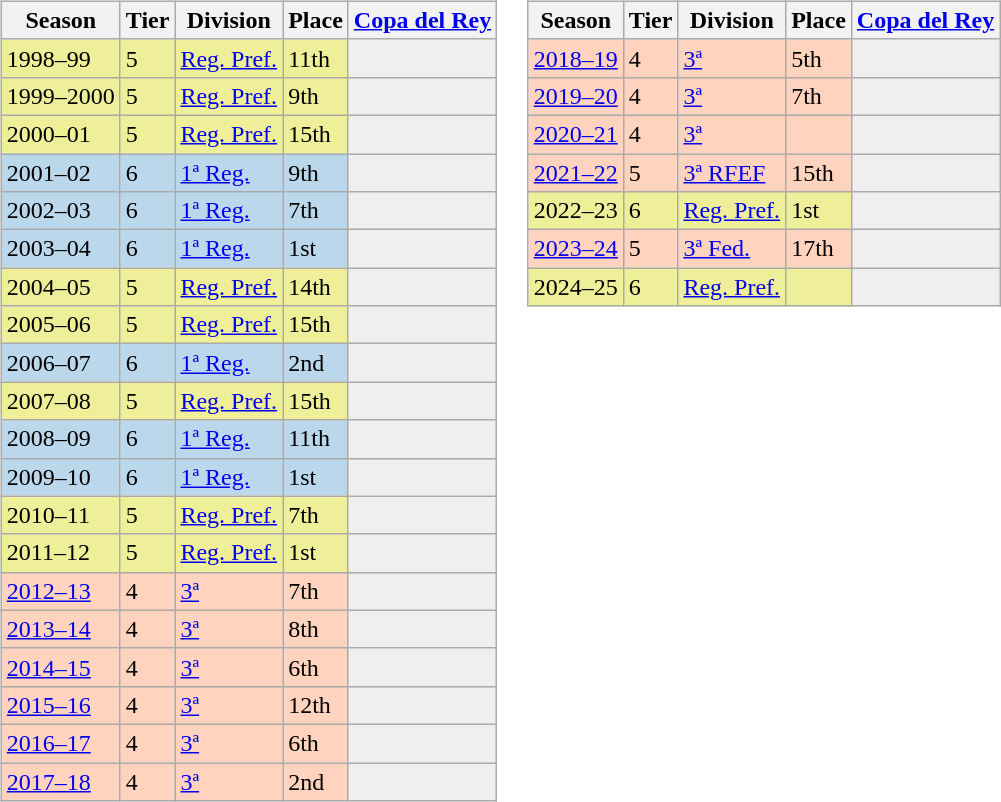<table>
<tr>
<td valign="top" width=0%><br><table class="wikitable">
<tr style="background:#f0f6fa;">
<th>Season</th>
<th>Tier</th>
<th>Division</th>
<th>Place</th>
<th><a href='#'>Copa del Rey</a></th>
</tr>
<tr>
<td style="background:#EFEF99;">1998–99</td>
<td style="background:#EFEF99;">5</td>
<td style="background:#EFEF99;"><a href='#'>Reg. Pref.</a></td>
<td style="background:#EFEF99;">11th</td>
<td style="background:#efefef;"></td>
</tr>
<tr>
<td style="background:#EFEF99;">1999–2000</td>
<td style="background:#EFEF99;">5</td>
<td style="background:#EFEF99;"><a href='#'>Reg. Pref.</a></td>
<td style="background:#EFEF99;">9th</td>
<td style="background:#efefef;"></td>
</tr>
<tr>
<td style="background:#EFEF99;">2000–01</td>
<td style="background:#EFEF99;">5</td>
<td style="background:#EFEF99;"><a href='#'>Reg. Pref.</a></td>
<td style="background:#EFEF99;">15th</td>
<td style="background:#efefef;"></td>
</tr>
<tr>
<td style="background:#BBD7EC;">2001–02</td>
<td style="background:#BBD7EC;">6</td>
<td style="background:#BBD7EC;"><a href='#'>1ª Reg.</a></td>
<td style="background:#BBD7EC;">9th</td>
<td style="background:#efefef;"></td>
</tr>
<tr>
<td style="background:#BBD7EC;">2002–03</td>
<td style="background:#BBD7EC;">6</td>
<td style="background:#BBD7EC;"><a href='#'>1ª Reg.</a></td>
<td style="background:#BBD7EC;">7th</td>
<td style="background:#efefef;"></td>
</tr>
<tr>
<td style="background:#BBD7EC;">2003–04</td>
<td style="background:#BBD7EC;">6</td>
<td style="background:#BBD7EC;"><a href='#'>1ª Reg.</a></td>
<td style="background:#BBD7EC;">1st</td>
<td style="background:#efefef;"></td>
</tr>
<tr>
<td style="background:#EFEF99;">2004–05</td>
<td style="background:#EFEF99;">5</td>
<td style="background:#EFEF99;"><a href='#'>Reg. Pref.</a></td>
<td style="background:#EFEF99;">14th</td>
<td style="background:#efefef;"></td>
</tr>
<tr>
<td style="background:#EFEF99;">2005–06</td>
<td style="background:#EFEF99;">5</td>
<td style="background:#EFEF99;"><a href='#'>Reg. Pref.</a></td>
<td style="background:#EFEF99;">15th</td>
<td style="background:#efefef;"></td>
</tr>
<tr>
<td style="background:#BBD7EC;">2006–07</td>
<td style="background:#BBD7EC;">6</td>
<td style="background:#BBD7EC;"><a href='#'>1ª Reg.</a></td>
<td style="background:#BBD7EC;">2nd</td>
<td style="background:#efefef;"></td>
</tr>
<tr>
<td style="background:#EFEF99;">2007–08</td>
<td style="background:#EFEF99;">5</td>
<td style="background:#EFEF99;"><a href='#'>Reg. Pref.</a></td>
<td style="background:#EFEF99;">15th</td>
<td style="background:#efefef;"></td>
</tr>
<tr>
<td style="background:#BBD7EC;">2008–09</td>
<td style="background:#BBD7EC;">6</td>
<td style="background:#BBD7EC;"><a href='#'>1ª Reg.</a></td>
<td style="background:#BBD7EC;">11th</td>
<td style="background:#efefef;"></td>
</tr>
<tr>
<td style="background:#BBD7EC;">2009–10</td>
<td style="background:#BBD7EC;">6</td>
<td style="background:#BBD7EC;"><a href='#'>1ª Reg.</a></td>
<td style="background:#BBD7EC;">1st</td>
<td style="background:#efefef;"></td>
</tr>
<tr>
<td style="background:#EFEF99;">2010–11</td>
<td style="background:#EFEF99;">5</td>
<td style="background:#EFEF99;"><a href='#'>Reg. Pref.</a></td>
<td style="background:#EFEF99;">7th</td>
<td style="background:#efefef;"></td>
</tr>
<tr>
<td style="background:#EFEF99;">2011–12</td>
<td style="background:#EFEF99;">5</td>
<td style="background:#EFEF99;"><a href='#'>Reg. Pref.</a></td>
<td style="background:#EFEF99;">1st</td>
<td style="background:#efefef;"></td>
</tr>
<tr>
<td style="background:#FFD3BD;"><a href='#'>2012–13</a></td>
<td style="background:#FFD3BD;">4</td>
<td style="background:#FFD3BD;"><a href='#'>3ª</a></td>
<td style="background:#FFD3BD;">7th</td>
<td style="background:#efefef;"></td>
</tr>
<tr>
<td style="background:#FFD3BD;"><a href='#'>2013–14</a></td>
<td style="background:#FFD3BD;">4</td>
<td style="background:#FFD3BD;"><a href='#'>3ª</a></td>
<td style="background:#FFD3BD;">8th</td>
<td style="background:#efefef;"></td>
</tr>
<tr>
<td style="background:#FFD3BD;"><a href='#'>2014–15</a></td>
<td style="background:#FFD3BD;">4</td>
<td style="background:#FFD3BD;"><a href='#'>3ª</a></td>
<td style="background:#FFD3BD;">6th</td>
<td style="background:#efefef;"></td>
</tr>
<tr>
<td style="background:#FFD3BD;"><a href='#'>2015–16</a></td>
<td style="background:#FFD3BD;">4</td>
<td style="background:#FFD3BD;"><a href='#'>3ª</a></td>
<td style="background:#FFD3BD;">12th</td>
<td style="background:#efefef;"></td>
</tr>
<tr>
<td style="background:#FFD3BD;"><a href='#'>2016–17</a></td>
<td style="background:#FFD3BD;">4</td>
<td style="background:#FFD3BD;"><a href='#'>3ª</a></td>
<td style="background:#FFD3BD;">6th</td>
<td style="background:#efefef;"></td>
</tr>
<tr>
<td style="background:#FFD3BD;"><a href='#'>2017–18</a></td>
<td style="background:#FFD3BD;">4</td>
<td style="background:#FFD3BD;"><a href='#'>3ª</a></td>
<td style="background:#FFD3BD;">2nd</td>
<td style="background:#efefef;"></td>
</tr>
</table>
</td>
<td valign="top" width=0%><br><table class="wikitable">
<tr style="background:#f0f6fa;">
<th>Season</th>
<th>Tier</th>
<th>Division</th>
<th>Place</th>
<th><a href='#'>Copa del Rey</a></th>
</tr>
<tr>
<td style="background:#FFD3BD;"><a href='#'>2018–19</a></td>
<td style="background:#FFD3BD;">4</td>
<td style="background:#FFD3BD;"><a href='#'>3ª</a></td>
<td style="background:#FFD3BD;">5th</td>
<td style="background:#efefef;"></td>
</tr>
<tr>
<td style="background:#FFD3BD;"><a href='#'>2019–20</a></td>
<td style="background:#FFD3BD;">4</td>
<td style="background:#FFD3BD;"><a href='#'>3ª</a></td>
<td style="background:#FFD3BD;">7th</td>
<td style="background:#efefef;"></td>
</tr>
<tr>
<td style="background:#FFD3BD;"><a href='#'>2020–21</a></td>
<td style="background:#FFD3BD;">4</td>
<td style="background:#FFD3BD;"><a href='#'>3ª</a></td>
<td style="background:#FFD3BD;"></td>
<td style="background:#efefef;"></td>
</tr>
<tr>
<td style="background:#FFD3BD;"><a href='#'>2021–22</a></td>
<td style="background:#FFD3BD;">5</td>
<td style="background:#FFD3BD;"><a href='#'>3ª RFEF</a></td>
<td style="background:#FFD3BD;">15th</td>
<td style="background:#efefef;"></td>
</tr>
<tr>
<td style="background:#EFEF99;">2022–23</td>
<td style="background:#EFEF99;">6</td>
<td style="background:#EFEF99;"><a href='#'>Reg. Pref.</a></td>
<td style="background:#EFEF99;">1st</td>
<td style="background:#efefef;"></td>
</tr>
<tr>
<td style="background:#FFD3BD;"><a href='#'>2023–24</a></td>
<td style="background:#FFD3BD;">5</td>
<td style="background:#FFD3BD;"><a href='#'>3ª Fed.</a></td>
<td style="background:#FFD3BD;">17th</td>
<td style="background:#efefef;"></td>
</tr>
<tr>
<td style="background:#EFEF99;">2024–25</td>
<td style="background:#EFEF99;">6</td>
<td style="background:#EFEF99;"><a href='#'>Reg. Pref.</a></td>
<td style="background:#EFEF99;"></td>
<td style="background:#efefef;"></td>
</tr>
</table>
</td>
</tr>
</table>
